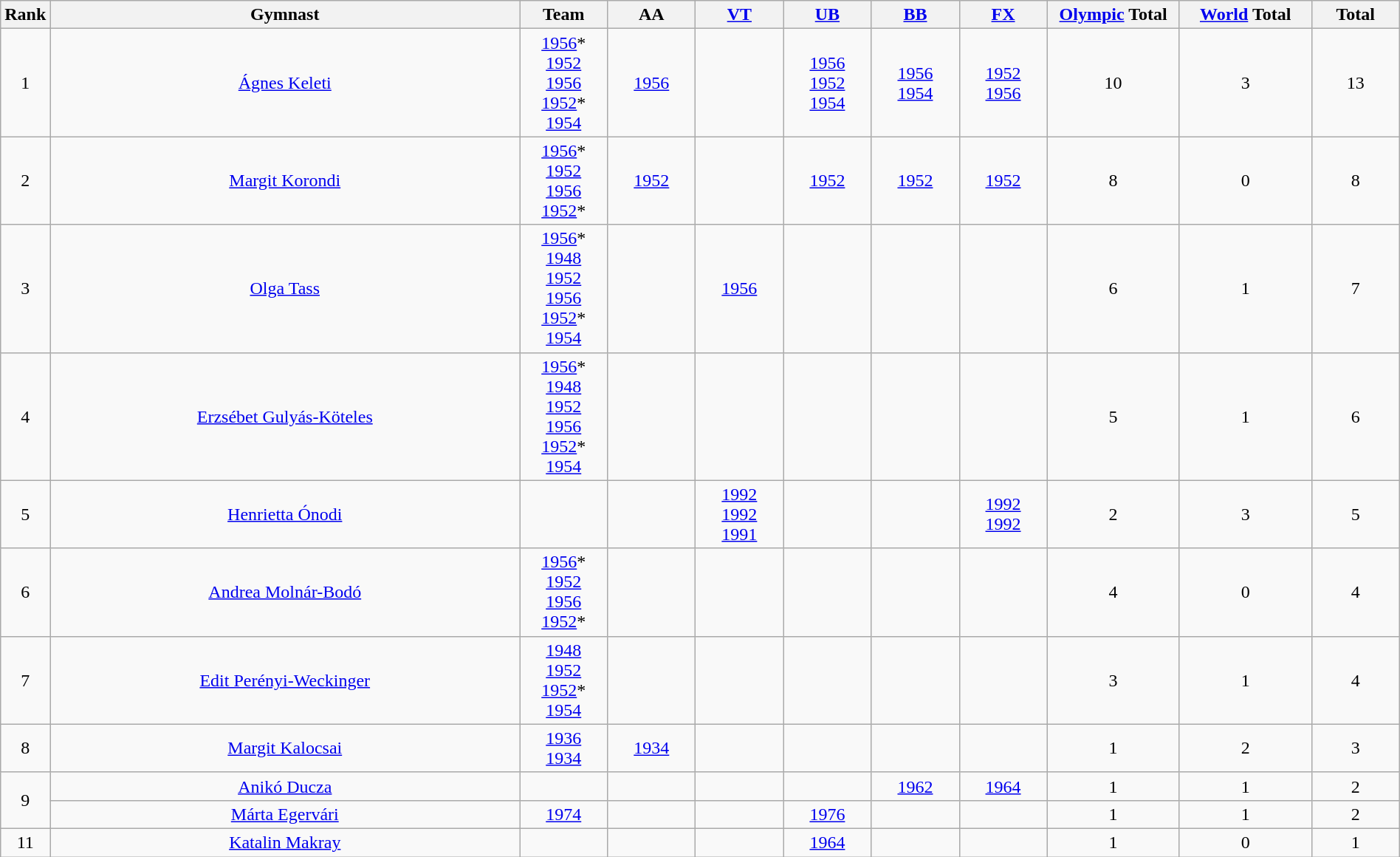<table class="wikitable sortable" width=100% style="text-align:center;">
<tr>
<th style="width:1.8em;">Rank</th>
<th class=unsortable>Gymnast</th>
<th style="width:4.5em;">Team</th>
<th style="width:4.5em;">AA</th>
<th style="width:4.5em;"><a href='#'>VT</a></th>
<th style="width:4.5em;"><a href='#'>UB</a></th>
<th style="width:4.5em;"><a href='#'>BB</a></th>
<th style="width:4.5em;"><a href='#'>FX</a></th>
<th style="width:7.0em;"><a href='#'>Olympic</a> Total</th>
<th style="width:7.0em;"><a href='#'>World</a> Total</th>
<th style="width:4.5em;">Total</th>
</tr>
<tr>
<td>1</td>
<td><a href='#'>Ágnes Keleti</a></td>
<td> <a href='#'>1956</a>*<br> <a href='#'>1952</a><br> <a href='#'>1956</a><br> <a href='#'>1952</a>*<br> <a href='#'>1954</a></td>
<td> <a href='#'>1956</a></td>
<td></td>
<td> <a href='#'>1956</a><br> <a href='#'>1952</a><br> <a href='#'>1954</a></td>
<td> <a href='#'>1956</a><br> <a href='#'>1954</a></td>
<td> <a href='#'>1952</a><br> <a href='#'>1956</a></td>
<td>10</td>
<td>3</td>
<td>13</td>
</tr>
<tr>
<td>2</td>
<td><a href='#'>Margit Korondi</a></td>
<td> <a href='#'>1956</a>*<br> <a href='#'>1952</a><br> <a href='#'>1956</a><br> <a href='#'>1952</a>*</td>
<td> <a href='#'>1952</a></td>
<td></td>
<td> <a href='#'>1952</a></td>
<td> <a href='#'>1952</a></td>
<td> <a href='#'>1952</a></td>
<td>8</td>
<td>0</td>
<td>8</td>
</tr>
<tr>
<td>3</td>
<td><a href='#'>Olga Tass</a></td>
<td> <a href='#'>1956</a>*<br> <a href='#'>1948</a><br> <a href='#'>1952</a><br> <a href='#'>1956</a><br> <a href='#'>1952</a>*<br> <a href='#'>1954</a></td>
<td></td>
<td> <a href='#'>1956</a></td>
<td></td>
<td></td>
<td></td>
<td>6</td>
<td>1</td>
<td>7</td>
</tr>
<tr>
<td>4</td>
<td><a href='#'>Erzsébet Gulyás-Köteles</a></td>
<td> <a href='#'>1956</a>*<br> <a href='#'>1948</a><br> <a href='#'>1952</a><br> <a href='#'>1956</a><br> <a href='#'>1952</a>*<br> <a href='#'>1954</a></td>
<td></td>
<td></td>
<td></td>
<td></td>
<td></td>
<td>5</td>
<td>1</td>
<td>6</td>
</tr>
<tr>
<td>5</td>
<td><a href='#'>Henrietta Ónodi</a></td>
<td></td>
<td></td>
<td> <a href='#'>1992</a><br> <a href='#'>1992</a><br> <a href='#'>1991</a></td>
<td></td>
<td></td>
<td> <a href='#'>1992</a><br> <a href='#'>1992</a></td>
<td>2</td>
<td>3</td>
<td>5</td>
</tr>
<tr>
<td>6</td>
<td><a href='#'>Andrea Molnár-Bodó</a></td>
<td> <a href='#'>1956</a>*<br> <a href='#'>1952</a><br> <a href='#'>1956</a><br> <a href='#'>1952</a>*</td>
<td></td>
<td></td>
<td></td>
<td></td>
<td></td>
<td>4</td>
<td>0</td>
<td>4</td>
</tr>
<tr>
<td>7</td>
<td><a href='#'>Edit Perényi-Weckinger</a></td>
<td> <a href='#'>1948</a><br> <a href='#'>1952</a><br> <a href='#'>1952</a>*<br> <a href='#'>1954</a></td>
<td></td>
<td></td>
<td></td>
<td></td>
<td></td>
<td>3</td>
<td>1</td>
<td>4</td>
</tr>
<tr>
<td>8</td>
<td><a href='#'>Margit Kalocsai</a></td>
<td> <a href='#'>1936</a><br> <a href='#'>1934</a></td>
<td> <a href='#'>1934</a></td>
<td></td>
<td></td>
<td></td>
<td></td>
<td>1</td>
<td>2</td>
<td>3</td>
</tr>
<tr>
<td rowspan="2">9</td>
<td><a href='#'>Anikó Ducza</a></td>
<td></td>
<td></td>
<td></td>
<td></td>
<td> <a href='#'>1962</a></td>
<td> <a href='#'>1964</a></td>
<td>1</td>
<td>1</td>
<td>2</td>
</tr>
<tr>
<td><a href='#'>Márta Egervári</a></td>
<td> <a href='#'>1974</a></td>
<td></td>
<td></td>
<td> <a href='#'>1976</a></td>
<td></td>
<td></td>
<td>1</td>
<td>1</td>
<td>2</td>
</tr>
<tr>
<td>11</td>
<td><a href='#'>Katalin Makray</a></td>
<td></td>
<td></td>
<td></td>
<td> <a href='#'>1964</a></td>
<td></td>
<td></td>
<td>1</td>
<td>0</td>
<td>1</td>
</tr>
</table>
